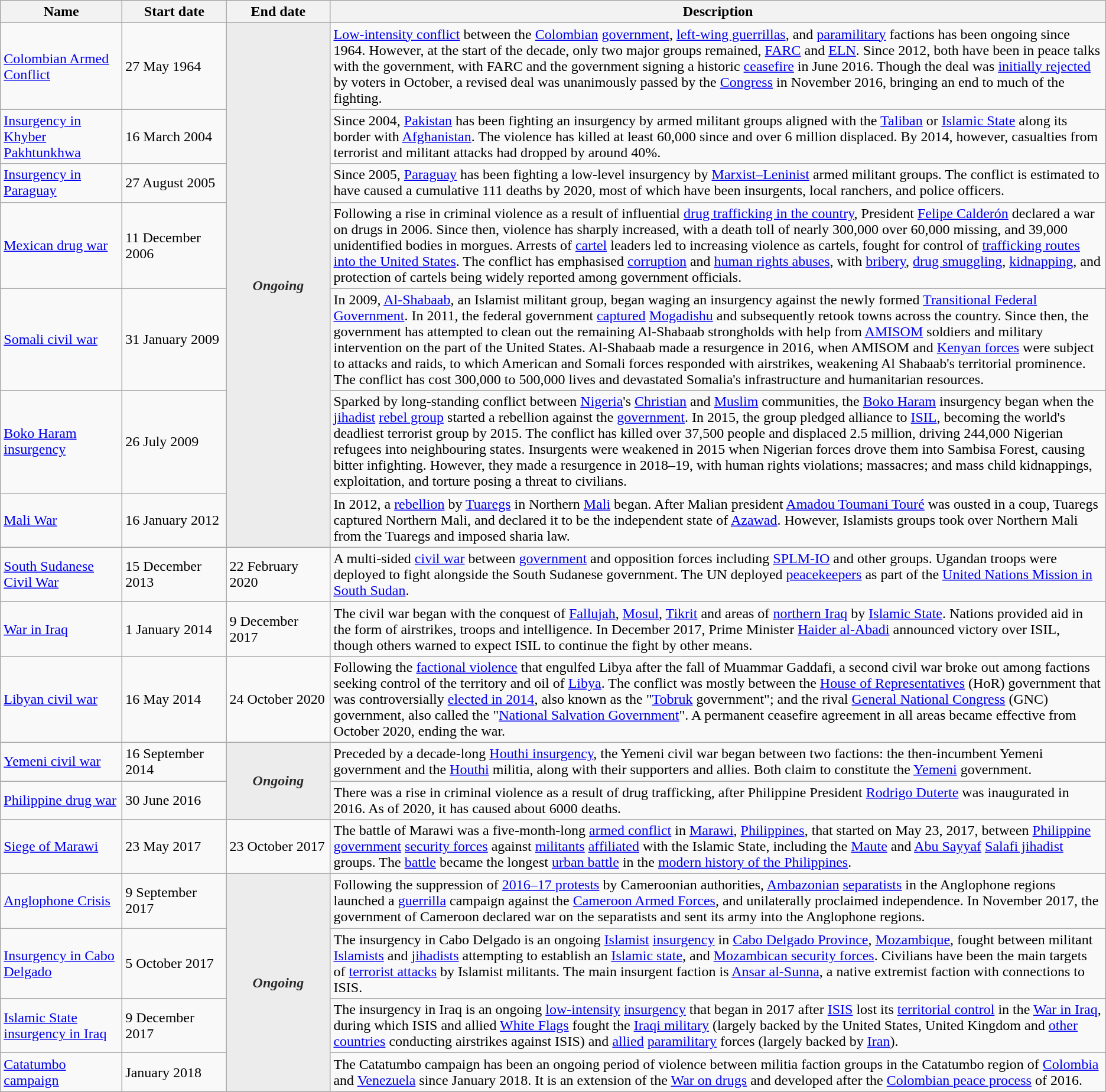<table class="wikitable sortable mw-collapsible">
<tr>
<th style="width:130px;">Name</th>
<th style="width:110px;">Start date</th>
<th style="width:110px;">End date</th>
<th>Description</th>
</tr>
<tr>
<td><a href='#'>Colombian Armed Conflict</a></td>
<td>27 May 1964</td>
<th rowspan="7" style="background: #ececec; color: #2C2C2C;"><em>Ongoing</em></th>
<td><a href='#'>Low-intensity conflict</a> between the <a href='#'>Colombian</a> <a href='#'>government</a>, <a href='#'>left-wing guerrillas</a>, and <a href='#'>paramilitary</a> factions has been ongoing since 1964. However, at the start of the decade, only two major groups remained, <a href='#'>FARC</a> and <a href='#'>ELN</a>. Since 2012, both have been in peace talks with the government, with FARC and the government signing a historic <a href='#'>ceasefire</a> in June 2016. Though the deal was <a href='#'>initially rejected</a> by voters in October, a revised deal was unanimously passed by the <a href='#'>Congress</a> in November 2016, bringing an end to much of the fighting.</td>
</tr>
<tr>
<td><a href='#'>Insurgency in Khyber Pakhtunkhwa</a></td>
<td>16 March 2004</td>
<td>Since 2004, <a href='#'>Pakistan</a> has been fighting an insurgency by armed militant groups aligned with the <a href='#'>Taliban</a> or <a href='#'>Islamic State</a> along its border with <a href='#'>Afghanistan</a>. The violence has killed at least 60,000 since and over 6 million displaced. By 2014, however, casualties from terrorist and militant attacks had dropped by around 40%.</td>
</tr>
<tr>
<td><a href='#'>Insurgency in Paraguay</a></td>
<td>27 August 2005</td>
<td>Since 2005, <a href='#'>Paraguay</a> has been fighting a low-level insurgency by <a href='#'>Marxist–Leninist</a> armed militant groups. The conflict is estimated to have caused a cumulative 111 deaths by 2020, most of which have been insurgents, local ranchers, and police officers.</td>
</tr>
<tr>
<td><a href='#'>Mexican drug war</a></td>
<td>11 December 2006</td>
<td>Following a rise in criminal violence as a result of influential <a href='#'>drug trafficking in the country</a>, President <a href='#'>Felipe Calderón</a> declared a war on drugs in 2006. Since then, violence has sharply increased, with a death toll of nearly 300,000 over 60,000 missing, and 39,000 unidentified bodies in morgues. Arrests of <a href='#'>cartel</a> leaders led to increasing violence as cartels, fought for control of <a href='#'>trafficking routes into the United States</a>. The conflict has emphasised <a href='#'>corruption</a> and <a href='#'>human rights abuses</a>, with <a href='#'>bribery</a>, <a href='#'>drug smuggling</a>, <a href='#'>kidnapping</a>, and protection of cartels being widely reported among government officials.</td>
</tr>
<tr>
<td><a href='#'>Somali civil war</a></td>
<td>31 January 2009</td>
<td>In 2009, <a href='#'>Al-Shabaab</a>, an Islamist militant group, began waging an insurgency against the newly formed <a href='#'>Transitional Federal Government</a>. In 2011, the federal government <a href='#'>captured</a> <a href='#'>Mogadishu</a> and subsequently retook towns across the country. Since then, the government has attempted to clean out the remaining Al-Shabaab strongholds with help from <a href='#'>AMISOM</a> soldiers and military intervention on the part of the United States. Al-Shabaab made a resurgence in 2016, when AMISOM and <a href='#'>Kenyan forces</a> were subject to attacks and raids, to which American and Somali forces responded with airstrikes, weakening Al Shabaab's territorial prominence. The conflict has cost 300,000 to 500,000 lives and devastated Somalia's infrastructure and humanitarian resources.</td>
</tr>
<tr>
<td><a href='#'>Boko Haram insurgency</a></td>
<td>26 July 2009</td>
<td>Sparked by long-standing conflict between <a href='#'>Nigeria</a>'s <a href='#'>Christian</a> and <a href='#'>Muslim</a> communities, the <a href='#'>Boko Haram</a> insurgency began when the <a href='#'>jihadist</a> <a href='#'>rebel group</a> started a rebellion against the <a href='#'>government</a>. In 2015, the group pledged alliance to <a href='#'>ISIL</a>, becoming the world's deadliest terrorist group by 2015. The conflict has killed over 37,500 people and displaced 2.5 million, driving 244,000 Nigerian refugees into neighbouring states. Insurgents were weakened in 2015 when Nigerian forces drove them into Sambisa Forest, causing bitter infighting. However, they made a resurgence in 2018–19, with human rights violations; massacres; and mass child kidnappings, exploitation, and torture posing a threat to civilians.</td>
</tr>
<tr>
<td><a href='#'>Mali War</a></td>
<td>16 January 2012</td>
<td>In 2012, a <a href='#'>rebellion</a> by <a href='#'>Tuaregs</a> in Northern <a href='#'>Mali</a> began. After Malian president <a href='#'>Amadou Toumani Touré</a> was ousted in a coup, Tuaregs captured Northern Mali, and declared it to be the independent state of <a href='#'>Azawad</a>. However, Islamists groups took over Northern Mali from the Tuaregs and imposed sharia law.</td>
</tr>
<tr>
<td><a href='#'>South Sudanese Civil War</a></td>
<td>15 December 2013</td>
<td>22 February 2020</td>
<td>A multi-sided <a href='#'>civil war</a> between <a href='#'>government</a> and opposition forces including <a href='#'>SPLM-IO</a> and other groups. Ugandan troops were deployed to fight alongside the South Sudanese government. The UN deployed <a href='#'>peacekeepers</a> as part of the <a href='#'>United Nations Mission in South Sudan</a>.</td>
</tr>
<tr>
<td><a href='#'>War in Iraq</a></td>
<td>1 January 2014</td>
<td>9 December 2017</td>
<td>The civil war began with the conquest of <a href='#'>Fallujah</a>, <a href='#'>Mosul</a>, <a href='#'>Tikrit</a> and areas of <a href='#'>northern Iraq</a> by <a href='#'>Islamic State</a>. Nations provided aid in the form of airstrikes, troops and intelligence. In December 2017, Prime Minister <a href='#'>Haider al-Abadi</a> announced victory over ISIL, though others warned to expect ISIL to continue the fight by other means.</td>
</tr>
<tr>
<td><a href='#'>Libyan civil war</a></td>
<td>16 May 2014</td>
<td>24 October 2020</td>
<td>Following the <a href='#'>factional violence</a> that engulfed Libya after the fall of Muammar Gaddafi, a second civil war broke out among factions seeking control of the territory and oil of <a href='#'>Libya</a>. The conflict was mostly between the <a href='#'>House of Representatives</a> (HoR) government that was controversially <a href='#'>elected in 2014</a>, also known as the "<a href='#'>Tobruk</a> government"; and the rival <a href='#'>General National Congress</a> (GNC) government, also called the "<a href='#'>National Salvation Government</a>". A permanent ceasefire agreement in all areas became effective from October 2020, ending the war.</td>
</tr>
<tr>
<td><a href='#'>Yemeni civil war</a></td>
<td>16 September 2014</td>
<th style="background: #ececec; color: #2C2C2C;" rowspan="2"><em>Ongoing</em></th>
<td>Preceded by a decade-long <a href='#'>Houthi insurgency</a>, the Yemeni civil war began between two factions: the then-incumbent Yemeni government and the <a href='#'>Houthi</a> militia, along with their supporters and allies. Both claim to constitute the <a href='#'>Yemeni</a> government.</td>
</tr>
<tr>
<td><a href='#'>Philippine drug war</a></td>
<td>30 June 2016</td>
<td>There was a rise in criminal violence as a result of drug trafficking, after Philippine President <a href='#'>Rodrigo Duterte</a> was inaugurated in 2016. As of 2020, it has caused about 6000 deaths.</td>
</tr>
<tr>
<td><a href='#'>Siege of Marawi</a></td>
<td>23 May 2017</td>
<td>23 October 2017</td>
<td>The battle of Marawi was a five-month-long <a href='#'>armed conflict</a> in <a href='#'>Marawi</a>, <a href='#'>Philippines</a>, that started on May 23, 2017, between <a href='#'>Philippine government</a> <a href='#'>security forces</a> against <a href='#'>militants</a> <a href='#'>affiliated</a> with the Islamic State, including the <a href='#'>Maute</a> and <a href='#'>Abu Sayyaf</a> <a href='#'>Salafi jihadist</a> groups. The <a href='#'>battle</a> became the longest <a href='#'>urban battle</a> in the <a href='#'>modern history of the Philippines</a>.</td>
</tr>
<tr>
<td><a href='#'>Anglophone Crisis</a></td>
<td>9 September 2017</td>
<th rowspan="4" style="background: #ececec; color: #2C2C2C;"><em>Ongoing</em></th>
<td>Following the suppression of <a href='#'>2016–17 protests</a> by Cameroonian authorities, <a href='#'>Ambazonian</a> <a href='#'>separatists</a> in the Anglophone regions launched a <a href='#'>guerrilla</a> campaign against the <a href='#'>Cameroon Armed Forces</a>, and unilaterally proclaimed independence. In November 2017, the government of Cameroon declared war on the separatists and sent its army into the Anglophone regions.</td>
</tr>
<tr>
<td><a href='#'>Insurgency in Cabo Delgado</a></td>
<td>5 October 2017</td>
<td>The insurgency in Cabo Delgado is an ongoing <a href='#'>Islamist</a> <a href='#'>insurgency</a> in <a href='#'>Cabo Delgado Province</a>, <a href='#'>Mozambique</a>, fought between militant <a href='#'>Islamists</a> and <a href='#'>jihadists</a> attempting to establish an <a href='#'>Islamic state</a>, and <a href='#'>Mozambican security forces</a>. Civilians have been the main targets of <a href='#'>terrorist attacks</a> by Islamist militants. The main insurgent faction is <a href='#'>Ansar al-Sunna</a>, a native extremist faction with connections to ISIS.</td>
</tr>
<tr>
<td><a href='#'>Islamic State insurgency in Iraq</a></td>
<td>9 December 2017</td>
<td>The insurgency in Iraq is an ongoing <a href='#'>low-intensity</a> <a href='#'>insurgency</a> that began in 2017 after <a href='#'>ISIS</a> lost its <a href='#'>territorial control</a> in the <a href='#'>War in Iraq</a>, during which ISIS and allied <a href='#'>White Flags</a> fought the <a href='#'>Iraqi military</a> (largely backed by the United States, United Kingdom and <a href='#'>other countries</a> conducting airstrikes against ISIS) and <a href='#'>allied</a> <a href='#'>paramilitary</a> forces (largely backed by <a href='#'>Iran</a>).</td>
</tr>
<tr>
<td><a href='#'>Catatumbo campaign</a></td>
<td>January 2018</td>
<td>The Catatumbo campaign has been an ongoing period of violence between militia faction groups in the Catatumbo region of <a href='#'>Colombia</a> and <a href='#'>Venezuela</a> since January 2018. It is an extension of the <a href='#'>War on drugs</a> and developed after the <a href='#'>Colombian peace process</a> of 2016.</td>
</tr>
</table>
